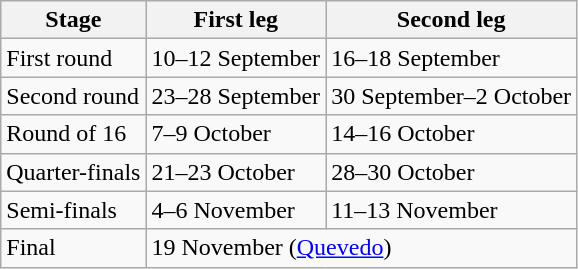<table class="wikitable">
<tr>
<th>Stage</th>
<th>First leg</th>
<th>Second leg</th>
</tr>
<tr>
<td>First round</td>
<td>10–12 September</td>
<td>16–18 September</td>
</tr>
<tr>
<td>Second round</td>
<td>23–28 September</td>
<td>30 September–2 October</td>
</tr>
<tr>
<td>Round of 16</td>
<td>7–9 October</td>
<td>14–16 October</td>
</tr>
<tr>
<td>Quarter-finals</td>
<td>21–23 October</td>
<td>28–30 October</td>
</tr>
<tr>
<td>Semi-finals</td>
<td>4–6 November</td>
<td>11–13 November</td>
</tr>
<tr>
<td>Final</td>
<td colspan=2>19 November (<a href='#'>Quevedo</a>)</td>
</tr>
</table>
